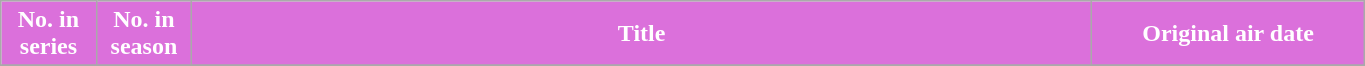<table class="wikitable plainrowheaders" style="width:72%;">
<tr>
<th scope="col" style="background-color: #DB70DB; color: #FFFFFF;" width=7%>No. in<br>series</th>
<th scope="col" style="background-color: #DB70DB; color: #FFFFFF;" width=7%>No. in<br>season</th>
<th scope="col" style="background-color: #DB70DB; color: #FFFFFF;">Title</th>
<th scope="col" style="background-color: #DB70DB; color: #FFFFFF;" width=20%>Original air date</th>
</tr>
<tr>
</tr>
</table>
